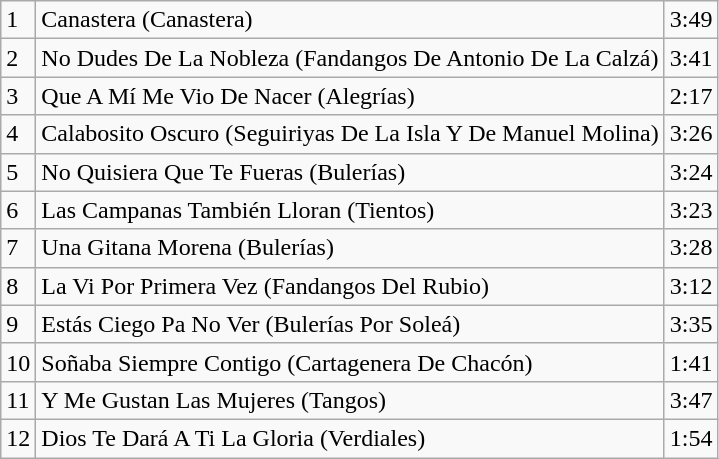<table class="wikitable">
<tr>
<td>1</td>
<td>Canastera (Canastera)</td>
<td>3:49</td>
</tr>
<tr>
<td>2</td>
<td>No Dudes De La Nobleza (Fandangos De Antonio De La Calzá)</td>
<td>3:41</td>
</tr>
<tr>
<td>3</td>
<td>Que A Mí Me Vio De Nacer (Alegrías)</td>
<td>2:17</td>
</tr>
<tr>
<td>4</td>
<td>Calabosito Oscuro (Seguiriyas De La Isla Y De Manuel Molina)</td>
<td>3:26</td>
</tr>
<tr>
<td>5</td>
<td>No Quisiera Que Te Fueras (Bulerías)</td>
<td>3:24</td>
</tr>
<tr>
<td>6</td>
<td>Las Campanas También Lloran (Tientos)</td>
<td>3:23</td>
</tr>
<tr>
<td>7</td>
<td>Una Gitana Morena (Bulerías)</td>
<td>3:28</td>
</tr>
<tr>
<td>8</td>
<td>La Vi Por Primera Vez (Fandangos Del Rubio)</td>
<td>3:12</td>
</tr>
<tr>
<td>9</td>
<td>Estás Ciego Pa No Ver (Bulerías Por Soleá)</td>
<td>3:35</td>
</tr>
<tr>
<td>10</td>
<td>Soñaba Siempre Contigo (Cartagenera De Chacón)</td>
<td>1:41</td>
</tr>
<tr>
<td>11</td>
<td>Y Me Gustan Las Mujeres (Tangos)</td>
<td>3:47</td>
</tr>
<tr>
<td>12</td>
<td>Dios Te Dará A Ti La Gloria (Verdiales)</td>
<td>1:54</td>
</tr>
</table>
